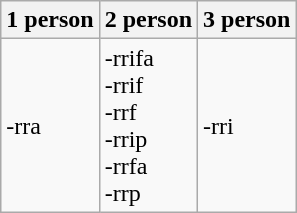<table class="wikitable">
<tr>
<th>1 person</th>
<th>2 person</th>
<th>3 person</th>
</tr>
<tr>
<td>-rra</td>
<td>-rrifa<br>-rrif<br>-rrf<br>-rrip<br>-rrfa<br>-rrp
<br></td>
<td>-rri</td>
</tr>
</table>
